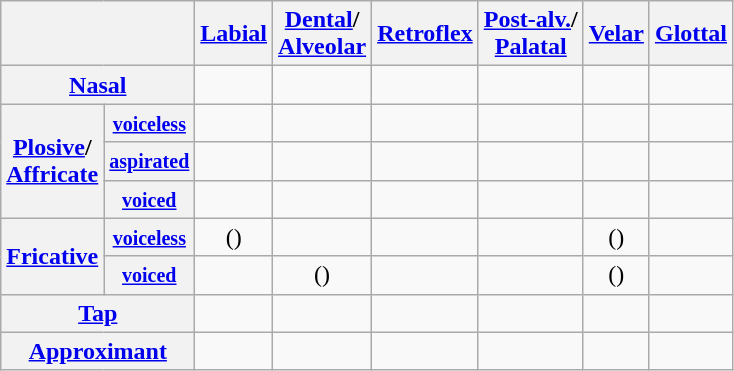<table class="wikitable" style="text-align:center">
<tr>
<th colspan="2"></th>
<th><a href='#'>Labial</a></th>
<th><a href='#'>Dental</a>/<br><a href='#'>Alveolar</a></th>
<th><a href='#'>Retroflex</a></th>
<th><a href='#'>Post-alv.</a>/<br><a href='#'>Palatal</a></th>
<th><a href='#'>Velar</a></th>
<th><a href='#'>Glottal</a></th>
</tr>
<tr>
<th colspan="2"><a href='#'>Nasal</a></th>
<td></td>
<td></td>
<td></td>
<td></td>
<td></td>
<td></td>
</tr>
<tr>
<th rowspan="3"><a href='#'>Plosive</a>/<br><a href='#'>Affricate</a></th>
<th><small><a href='#'>voiceless</a></small></th>
<td></td>
<td></td>
<td></td>
<td></td>
<td></td>
<td></td>
</tr>
<tr>
<th><small><a href='#'>aspirated</a></small></th>
<td></td>
<td></td>
<td></td>
<td></td>
<td></td>
<td></td>
</tr>
<tr>
<th><small><a href='#'>voiced</a></small></th>
<td></td>
<td></td>
<td></td>
<td></td>
<td></td>
<td></td>
</tr>
<tr>
<th rowspan="2"><a href='#'>Fricative</a></th>
<th><small><a href='#'>voiceless</a></small></th>
<td>()</td>
<td></td>
<td></td>
<td></td>
<td>()</td>
<td></td>
</tr>
<tr>
<th><small><a href='#'>voiced</a></small></th>
<td></td>
<td>()</td>
<td></td>
<td></td>
<td>()</td>
<td></td>
</tr>
<tr>
<th colspan="2"><a href='#'>Tap</a></th>
<td></td>
<td></td>
<td></td>
<td></td>
<td></td>
<td></td>
</tr>
<tr>
<th colspan="2"><a href='#'>Approximant</a></th>
<td></td>
<td></td>
<td></td>
<td></td>
<td></td>
<td></td>
</tr>
</table>
